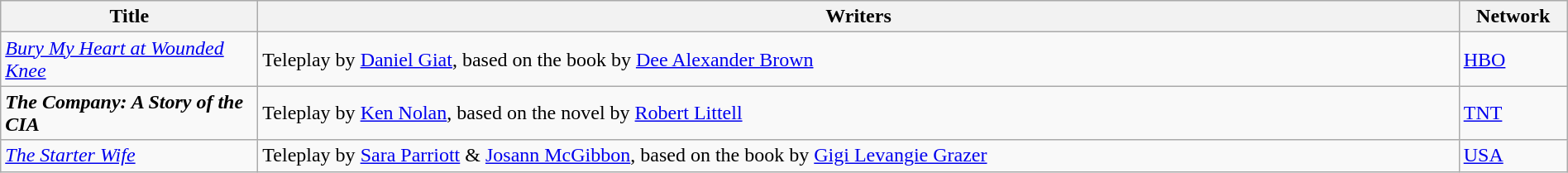<table class="wikitable" style="width:100%;">
<tr>
<th style="width:200px;">Title</th>
<th>Writers</th>
<th style="width:80px;">Network</th>
</tr>
<tr>
<td><em><a href='#'>Bury My Heart at Wounded Knee</a></em></td>
<td>Teleplay by <a href='#'>Daniel Giat</a>, based on the book by <a href='#'>Dee Alexander Brown</a></td>
<td><a href='#'>HBO</a></td>
</tr>
<tr>
<td><strong> <em>The Company: A Story of the CIA</em> </strong></td>
<td>Teleplay by <a href='#'>Ken Nolan</a>, based on the novel by <a href='#'>Robert Littell</a></td>
<td><a href='#'>TNT</a></td>
</tr>
<tr>
<td><em><a href='#'>The Starter Wife</a></em></td>
<td>Teleplay by <a href='#'>Sara Parriott</a> & <a href='#'>Josann McGibbon</a>, based on the book by <a href='#'>Gigi Levangie Grazer</a></td>
<td><a href='#'>USA</a></td>
</tr>
</table>
